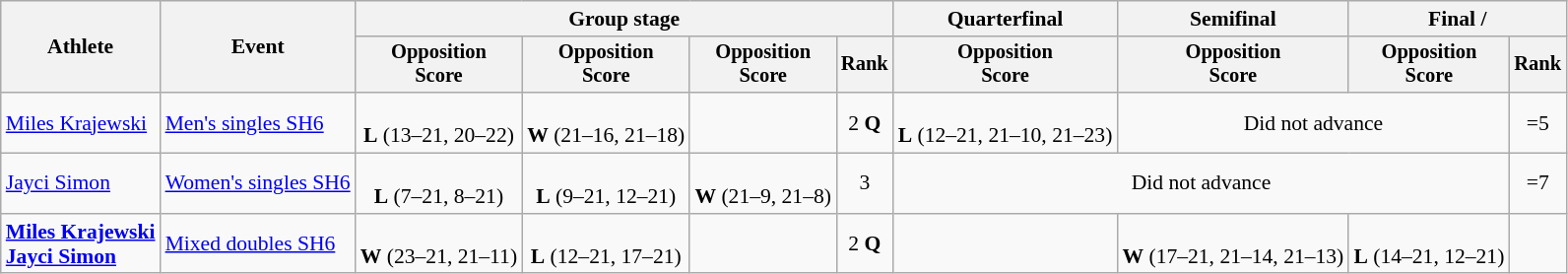<table class=wikitable style=font-size:90%;text-align:center>
<tr>
<th rowspan=2>Athlete</th>
<th rowspan=2>Event</th>
<th colspan=4>Group stage</th>
<th>Quarterfinal</th>
<th>Semifinal</th>
<th colspan=2>Final / </th>
</tr>
<tr style=font-size:95%>
<th>Opposition<br>Score</th>
<th>Opposition<br>Score</th>
<th>Opposition<br>Score</th>
<th>Rank</th>
<th>Opposition<br>Score</th>
<th>Opposition<br>Score</th>
<th>Opposition<br>Score</th>
<th>Rank</th>
</tr>
<tr>
<td align=left><a href='#'>Miles Krajewski</a></td>
<td align=left><a href='#'>Men's singles SH6</a></td>
<td><br><strong>L</strong> (13–21, 20–22)</td>
<td><br><strong>W</strong> (21–16, 21–18)</td>
<td></td>
<td>2 <strong>Q</strong></td>
<td><br><strong>L</strong> (12–21, 21–10, 21–23)</td>
<td colspan=2>Did not advance</td>
<td>=5</td>
</tr>
<tr>
<td align=left><a href='#'>Jayci Simon</a></td>
<td align=left><a href='#'>Women's singles SH6</a></td>
<td><br><strong>L</strong> (7–21, 8–21)</td>
<td><br><strong>L</strong> (9–21, 12–21)</td>
<td><br><strong>W</strong> (21–9, 21–8)</td>
<td>3</td>
<td colspan=3>Did not advance</td>
<td>=7</td>
</tr>
<tr>
<td align=left><strong><a href='#'>Miles Krajewski</a><br><a href='#'>Jayci Simon</a></strong></td>
<td align=left><a href='#'>Mixed doubles SH6</a></td>
<td><br><strong>W</strong> (23–21, 21–11)</td>
<td><br><strong>L</strong> (12–21, 17–21)</td>
<td></td>
<td>2 <strong>Q</strong></td>
<td></td>
<td><br><strong>W</strong> (17–21, 21–14, 21–13)</td>
<td><br><strong>L</strong> (14–21, 12–21)</td>
<td></td>
</tr>
</table>
